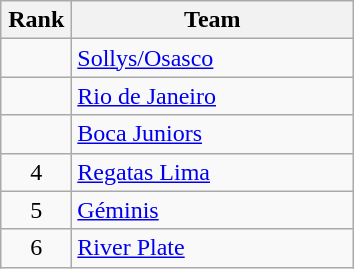<table class="wikitable" style="text-align: center;">
<tr>
<th width=40>Rank</th>
<th width=180>Team</th>
</tr>
<tr align=center>
<td></td>
<td style="text-align:left;"> <a href='#'>Sollys/Osasco</a></td>
</tr>
<tr align=center>
<td></td>
<td style="text-align:left;"> <a href='#'>Rio de Janeiro</a></td>
</tr>
<tr align=center>
<td></td>
<td style="text-align:left;"> <a href='#'>Boca Juniors</a></td>
</tr>
<tr align=center>
<td>4</td>
<td style="text-align:left;"> <a href='#'>Regatas Lima</a></td>
</tr>
<tr align=center>
<td>5</td>
<td style="text-align:left;"> <a href='#'>Géminis</a></td>
</tr>
<tr align=center>
<td>6</td>
<td style="text-align:left;"> <a href='#'>River Plate</a></td>
</tr>
</table>
